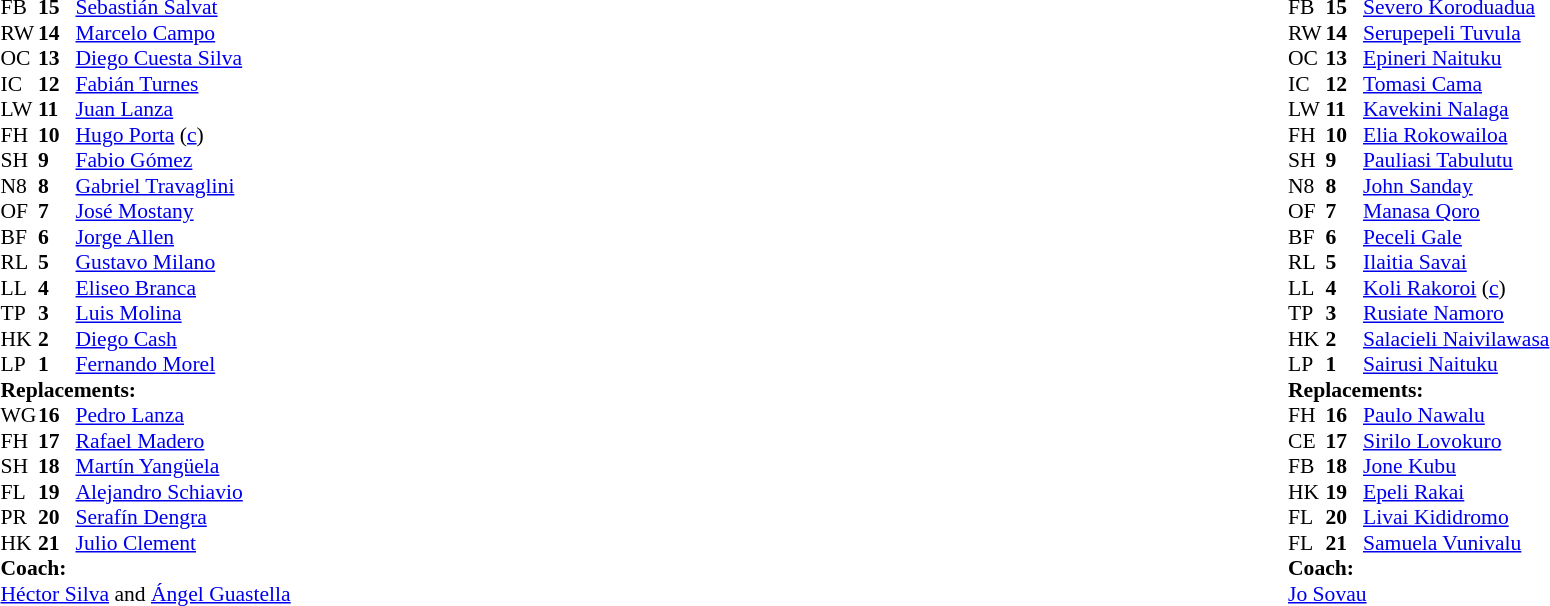<table width="100%">
<tr>
<td valign="top" width="50%"><br><table style="font-size:90%" cellspacing="0" cellpadding="0">
<tr>
<th width="25"></th>
<th width="25"></th>
</tr>
<tr>
<td>FB</td>
<td><strong>15</strong></td>
<td><a href='#'>Sebastián Salvat</a></td>
</tr>
<tr>
<td>RW</td>
<td><strong>14</strong></td>
<td><a href='#'>Marcelo Campo</a></td>
</tr>
<tr>
<td>OC</td>
<td><strong>13</strong></td>
<td><a href='#'>Diego Cuesta Silva</a></td>
</tr>
<tr>
<td>IC</td>
<td><strong>12</strong></td>
<td><a href='#'>Fabián Turnes</a></td>
</tr>
<tr>
<td>LW</td>
<td><strong>11</strong></td>
<td><a href='#'>Juan Lanza</a></td>
</tr>
<tr>
<td>FH</td>
<td><strong>10</strong></td>
<td><a href='#'>Hugo Porta</a> (<a href='#'>c</a>)</td>
</tr>
<tr>
<td>SH</td>
<td><strong>9</strong></td>
<td><a href='#'>Fabio Gómez</a></td>
</tr>
<tr>
<td>N8</td>
<td><strong>8</strong></td>
<td><a href='#'>Gabriel Travaglini</a></td>
</tr>
<tr>
<td>OF</td>
<td><strong>7</strong></td>
<td><a href='#'>José Mostany</a></td>
</tr>
<tr>
<td>BF</td>
<td><strong>6</strong></td>
<td><a href='#'>Jorge Allen</a></td>
</tr>
<tr>
<td>RL</td>
<td><strong>5</strong></td>
<td><a href='#'>Gustavo Milano</a></td>
<td></td>
<td></td>
</tr>
<tr>
<td>LL</td>
<td><strong>4</strong></td>
<td><a href='#'>Eliseo Branca</a></td>
</tr>
<tr>
<td>TP</td>
<td><strong>3</strong></td>
<td><a href='#'>Luis Molina</a></td>
</tr>
<tr>
<td>HK</td>
<td><strong>2</strong></td>
<td><a href='#'>Diego Cash</a></td>
</tr>
<tr>
<td>LP</td>
<td><strong>1</strong></td>
<td><a href='#'>Fernando Morel</a></td>
</tr>
<tr>
<td colspan=3><strong>Replacements:</strong></td>
</tr>
<tr>
<td>WG</td>
<td><strong>16</strong></td>
<td><a href='#'>Pedro Lanza</a></td>
</tr>
<tr>
<td>FH</td>
<td><strong>17</strong></td>
<td><a href='#'>Rafael Madero</a></td>
</tr>
<tr>
<td>SH</td>
<td><strong>18</strong></td>
<td><a href='#'>Martín Yangüela</a></td>
</tr>
<tr>
<td>FL</td>
<td><strong>19</strong></td>
<td><a href='#'>Alejandro Schiavio</a></td>
<td></td>
<td></td>
</tr>
<tr>
<td>PR</td>
<td><strong>20</strong></td>
<td><a href='#'>Serafín Dengra</a></td>
</tr>
<tr>
<td>HK</td>
<td><strong>21</strong></td>
<td><a href='#'>Julio Clement</a></td>
</tr>
<tr>
<td colspan=3><strong>Coach:</strong></td>
</tr>
<tr>
<td colspan="4"> <a href='#'>Héctor Silva</a> and <a href='#'>Ángel Guastella</a></td>
</tr>
</table>
</td>
<td valign="top"></td>
<td valign="top" width="50%"><br><table style="font-size:90%" cellspacing="0" cellpadding="0" align="center">
<tr>
<th width="25"></th>
<th width="25"></th>
</tr>
<tr>
<td>FB</td>
<td><strong>15</strong></td>
<td><a href='#'>Severo Koroduadua</a></td>
</tr>
<tr>
<td>RW</td>
<td><strong>14</strong></td>
<td><a href='#'>Serupepeli Tuvula</a></td>
</tr>
<tr>
<td>OC</td>
<td><strong>13</strong></td>
<td><a href='#'>Epineri Naituku</a></td>
</tr>
<tr>
<td>IC</td>
<td><strong>12</strong></td>
<td><a href='#'>Tomasi Cama</a></td>
</tr>
<tr>
<td>LW</td>
<td><strong>11</strong></td>
<td><a href='#'>Kavekini Nalaga</a></td>
</tr>
<tr>
<td>FH</td>
<td><strong>10</strong></td>
<td><a href='#'>Elia Rokowailoa</a></td>
</tr>
<tr>
<td>SH</td>
<td><strong>9</strong></td>
<td><a href='#'>Pauliasi Tabulutu</a></td>
<td></td>
<td></td>
</tr>
<tr>
<td>N8</td>
<td><strong>8</strong></td>
<td><a href='#'>John Sanday</a></td>
</tr>
<tr>
<td>OF</td>
<td><strong>7</strong></td>
<td><a href='#'>Manasa Qoro</a></td>
</tr>
<tr>
<td>BF</td>
<td><strong>6</strong></td>
<td><a href='#'>Peceli Gale</a></td>
<td></td>
<td></td>
</tr>
<tr>
<td>RL</td>
<td><strong>5</strong></td>
<td><a href='#'>Ilaitia Savai</a></td>
</tr>
<tr>
<td>LL</td>
<td><strong>4</strong></td>
<td><a href='#'>Koli Rakoroi</a> (<a href='#'>c</a>)</td>
</tr>
<tr>
<td>TP</td>
<td><strong>3</strong></td>
<td><a href='#'>Rusiate Namoro</a></td>
</tr>
<tr>
<td>HK</td>
<td><strong>2</strong></td>
<td><a href='#'>Salacieli Naivilawasa</a></td>
</tr>
<tr>
<td>LP</td>
<td><strong>1</strong></td>
<td><a href='#'>Sairusi Naituku</a></td>
</tr>
<tr>
<td colspan=3><strong>Replacements:</strong></td>
</tr>
<tr>
<td>FH</td>
<td><strong>16</strong></td>
<td><a href='#'>Paulo Nawalu</a></td>
<td></td>
<td></td>
</tr>
<tr>
<td>CE</td>
<td><strong>17</strong></td>
<td><a href='#'>Sirilo Lovokuro</a></td>
</tr>
<tr>
<td>FB</td>
<td><strong>18</strong></td>
<td><a href='#'>Jone Kubu</a></td>
</tr>
<tr>
<td>HK</td>
<td><strong>19</strong></td>
<td><a href='#'>Epeli Rakai</a></td>
</tr>
<tr>
<td>FL</td>
<td><strong>20</strong></td>
<td><a href='#'>Livai Kididromo</a></td>
</tr>
<tr>
<td>FL</td>
<td><strong>21</strong></td>
<td><a href='#'>Samuela Vunivalu</a></td>
<td></td>
<td></td>
</tr>
<tr>
<td colspan=3><strong>Coach:</strong></td>
</tr>
<tr>
<td colspan="4"> <a href='#'>Jo Sovau</a></td>
</tr>
</table>
</td>
</tr>
</table>
